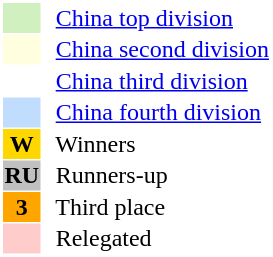<table style="border: 1px solid #ffffff; background-color: #ffffff" cellspacing="1" cellpadding="1">
<tr>
<td bgcolor="#D0F0C0" width="20"></td>
<td bgcolor="#ffffff" align="left">  <a href='#'>China top division</a></td>
</tr>
<tr>
<td bgcolor="#FFFFE0" width="20"></td>
<td bgcolor="#ffffff" align="left">  <a href='#'>China second division</a></td>
</tr>
<tr>
<th bgcolor="#ffffff" width="20"></th>
<td bgcolor="#ffffff" align="left">  <a href='#'>China third division</a></td>
</tr>
<tr>
<th bgcolor="#c1ddfd" width="20"></th>
<td bgcolor="#ffffff" align="left">  <a href='#'>China fourth division</a></td>
</tr>
<tr>
<th bgcolor="#FFD700" width="20">W</th>
<td bgcolor="#ffffff" align="left">  Winners</td>
</tr>
<tr>
<th bgcolor="#C0C0C0" width="20">RU</th>
<td bgcolor="#ffffff" align="left">  Runners-up</td>
</tr>
<tr>
<th bgcolor="#FFA500" width="20">3</th>
<td bgcolor="#ffffff" align="left">  Third place</td>
</tr>
<tr>
<th bgcolor="#ffcccc" width="20"></th>
<td bgcolor="#ffffff" align="left">  Relegated</td>
</tr>
</table>
